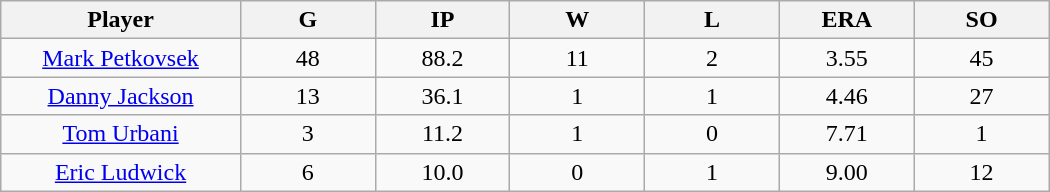<table class="wikitable sortable">
<tr>
<th bgcolor="#DDDDFF" width="16%">Player</th>
<th bgcolor="#DDDDFF" width="9%">G</th>
<th bgcolor="#DDDDFF" width="9%">IP</th>
<th bgcolor="#DDDDFF" width="9%">W</th>
<th bgcolor="#DDDDFF" width="9%">L</th>
<th bgcolor="#DDDDFF" width="9%">ERA</th>
<th bgcolor="#DDDDFF" width="9%">SO</th>
</tr>
<tr align="center">
<td><a href='#'>Mark Petkovsek</a></td>
<td>48</td>
<td>88.2</td>
<td>11</td>
<td>2</td>
<td>3.55</td>
<td>45</td>
</tr>
<tr align="center">
<td><a href='#'>Danny Jackson</a></td>
<td>13</td>
<td>36.1</td>
<td>1</td>
<td>1</td>
<td>4.46</td>
<td>27</td>
</tr>
<tr align="center">
<td><a href='#'>Tom Urbani</a></td>
<td>3</td>
<td>11.2</td>
<td>1</td>
<td>0</td>
<td>7.71</td>
<td>1</td>
</tr>
<tr align="center">
<td><a href='#'>Eric Ludwick</a></td>
<td>6</td>
<td>10.0</td>
<td>0</td>
<td>1</td>
<td>9.00</td>
<td>12</td>
</tr>
</table>
